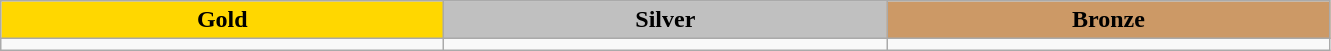<table class="wikitable">
<tr align="center">
<td bgcolor="gold" style="width:18em"><strong>Gold</strong></td>
<td bgcolor="silver" style="width:18em"><strong>Silver</strong></td>
<td bgcolor="CC9966" style="width:18em"><strong>Bronze</strong></td>
</tr>
<tr valign="top">
<td></td>
<td></td>
<td></td>
</tr>
</table>
